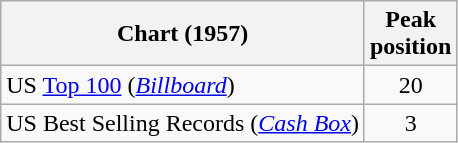<table class="wikitable sortable">
<tr>
<th align="left">Chart (1957)</th>
<th style="text-align:center;">Peak<br>position</th>
</tr>
<tr>
<td align="left">US <a href='#'>Top 100</a> (<em><a href='#'>Billboard</a></em>)</td>
<td style="text-align:center;">20</td>
</tr>
<tr>
<td align="left">US Best Selling Records (<em><a href='#'>Cash Box</a></em>)</td>
<td style="text-align:center;">3</td>
</tr>
</table>
